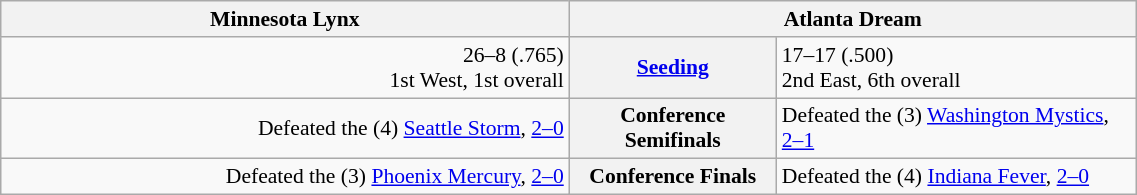<table class="wikitable" style="width: 60%; font-size:90%;">
<tr valign=top>
<th colspan=2 width=45%>Minnesota Lynx</th>
<th colspan=2 width=45%>Atlanta Dream</th>
</tr>
<tr>
<td align=right>26–8 (.765)<br> 1st West, 1st overall</td>
<th colspan=2><a href='#'>Seeding</a></th>
<td align=left>17–17 (.500)<br> 2nd East, 6th overall</td>
</tr>
<tr>
<td align=right>Defeated the (4) <a href='#'>Seattle Storm</a>, <a href='#'>2–0</a></td>
<th colspan=2>Conference Semifinals</th>
<td align=left>Defeated the (3) <a href='#'>Washington Mystics</a>, <a href='#'>2–1</a></td>
</tr>
<tr>
<td align=right>Defeated the (3) <a href='#'>Phoenix Mercury</a>, <a href='#'>2–0</a></td>
<th colspan=2>Conference Finals</th>
<td align=left>Defeated the (4) <a href='#'>Indiana Fever</a>, <a href='#'>2–0</a></td>
</tr>
</table>
